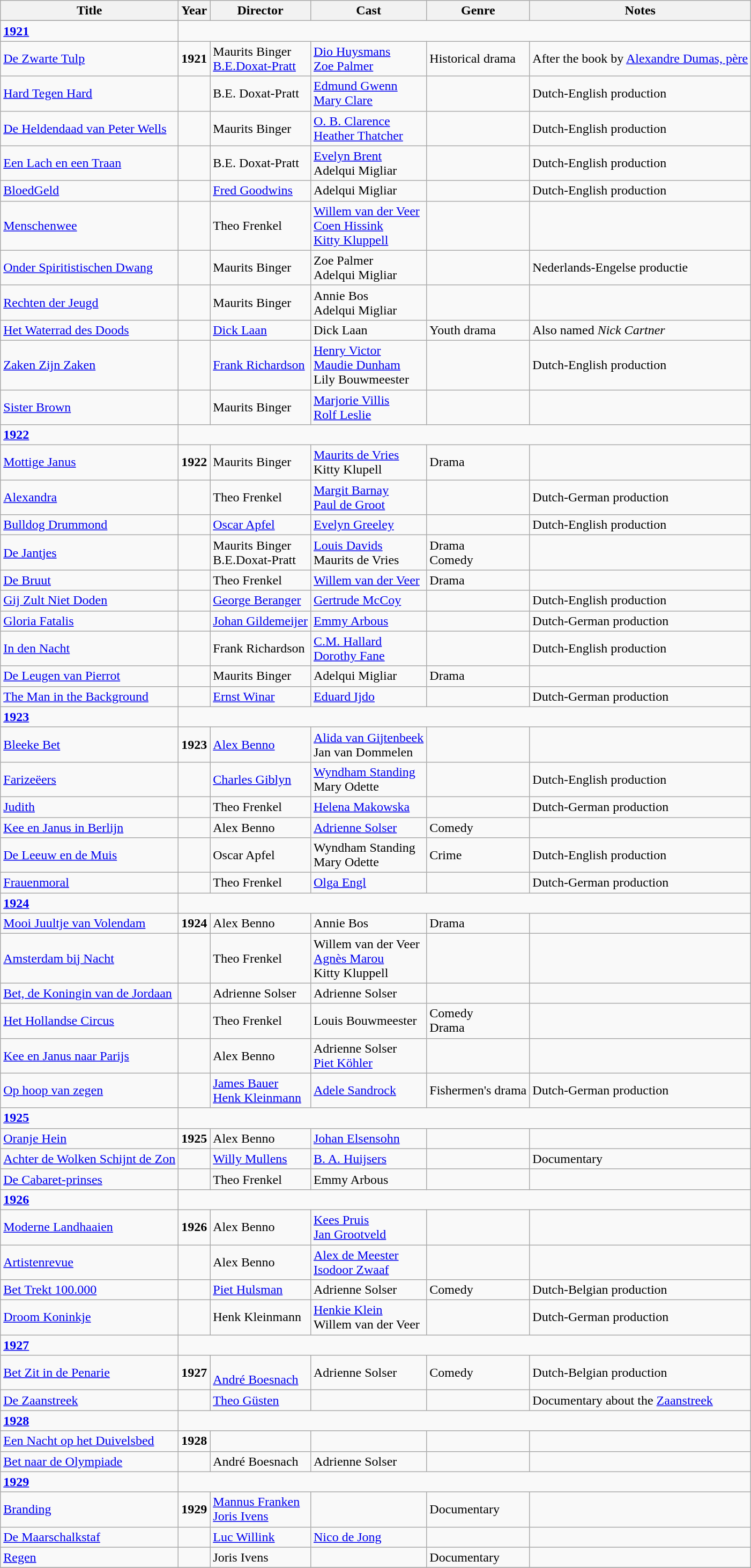<table class="wikitable">
<tr>
<th>Title</th>
<th>Year</th>
<th>Director</th>
<th>Cast</th>
<th>Genre</th>
<th>Notes</th>
</tr>
<tr>
</tr>
<tr>
<td><strong><a href='#'>1921</a></strong></td>
</tr>
<tr>
<td><a href='#'>De Zwarte Tulp</a></td>
<td><strong>1921</strong></td>
<td>Maurits Binger<br><a href='#'>B.E.Doxat-Pratt</a></td>
<td><a href='#'>Dio Huysmans</a><br><a href='#'>Zoe Palmer</a></td>
<td>Historical drama</td>
<td>After the book by <a href='#'>Alexandre Dumas, père</a></td>
</tr>
<tr>
<td><a href='#'>Hard Tegen Hard</a></td>
<td></td>
<td>B.E. Doxat-Pratt</td>
<td><a href='#'>Edmund Gwenn</a><br><a href='#'>Mary Clare</a></td>
<td></td>
<td>Dutch-English production</td>
</tr>
<tr>
<td><a href='#'>De Heldendaad van Peter Wells</a></td>
<td></td>
<td>Maurits Binger</td>
<td><a href='#'>O. B. Clarence</a><br><a href='#'>Heather Thatcher</a></td>
<td></td>
<td>Dutch-English production</td>
</tr>
<tr>
<td><a href='#'>Een Lach en een Traan</a></td>
<td></td>
<td>B.E. Doxat-Pratt</td>
<td><a href='#'>Evelyn Brent</a><br>Adelqui Migliar</td>
<td></td>
<td>Dutch-English production</td>
</tr>
<tr>
<td><a href='#'>BloedGeld</a></td>
<td></td>
<td><a href='#'>Fred Goodwins</a></td>
<td>Adelqui Migliar</td>
<td></td>
<td>Dutch-English production</td>
</tr>
<tr>
<td><a href='#'>Menschenwee</a></td>
<td></td>
<td>Theo Frenkel</td>
<td><a href='#'>Willem van der Veer</a><br><a href='#'>Coen Hissink</a><br><a href='#'>Kitty Kluppell</a></td>
<td></td>
<td></td>
</tr>
<tr>
<td><a href='#'>Onder Spiritistischen Dwang</a></td>
<td></td>
<td>Maurits Binger</td>
<td>Zoe Palmer<br>Adelqui Migliar</td>
<td></td>
<td>Nederlands-Engelse productie</td>
</tr>
<tr>
<td><a href='#'>Rechten der Jeugd</a></td>
<td></td>
<td>Maurits Binger</td>
<td>Annie Bos<br>Adelqui Migliar</td>
<td></td>
<td></td>
</tr>
<tr>
<td><a href='#'>Het Waterrad des Doods</a></td>
<td></td>
<td><a href='#'>Dick Laan</a></td>
<td>Dick Laan</td>
<td>Youth drama</td>
<td>Also named <em>Nick Cartner</em></td>
</tr>
<tr>
<td><a href='#'>Zaken Zijn Zaken</a></td>
<td></td>
<td><a href='#'>Frank Richardson</a></td>
<td><a href='#'>Henry Victor</a><br><a href='#'>Maudie Dunham</a><br>Lily Bouwmeester</td>
<td></td>
<td>Dutch-English production</td>
</tr>
<tr>
<td><a href='#'>Sister Brown</a></td>
<td></td>
<td>Maurits Binger</td>
<td><a href='#'>Marjorie Villis</a><br><a href='#'>Rolf Leslie</a></td>
<td></td>
<td></td>
</tr>
<tr>
<td><strong><a href='#'>1922</a></strong></td>
</tr>
<tr>
<td><a href='#'>Mottige Janus</a></td>
<td><strong>1922</strong></td>
<td>Maurits Binger</td>
<td><a href='#'>Maurits de Vries</a><br>Kitty Klupell</td>
<td>Drama</td>
<td></td>
</tr>
<tr>
<td><a href='#'>Alexandra</a></td>
<td></td>
<td>Theo Frenkel</td>
<td><a href='#'>Margit Barnay</a><br><a href='#'>Paul de Groot</a></td>
<td></td>
<td>Dutch-German production</td>
</tr>
<tr>
<td><a href='#'>Bulldog Drummond</a></td>
<td></td>
<td><a href='#'>Oscar Apfel</a></td>
<td><a href='#'>Evelyn Greeley</a></td>
<td></td>
<td>Dutch-English production</td>
</tr>
<tr>
<td><a href='#'>De Jantjes</a></td>
<td></td>
<td>Maurits Binger<br>B.E.Doxat-Pratt</td>
<td><a href='#'>Louis Davids</a><br>Maurits de Vries</td>
<td>Drama<br>Comedy</td>
<td></td>
</tr>
<tr>
<td><a href='#'>De Bruut</a></td>
<td></td>
<td>Theo Frenkel</td>
<td><a href='#'>Willem van der Veer</a></td>
<td>Drama</td>
<td></td>
</tr>
<tr>
<td><a href='#'>Gij Zult Niet Doden</a></td>
<td></td>
<td><a href='#'>George Beranger</a></td>
<td><a href='#'>Gertrude McCoy</a></td>
<td></td>
<td>Dutch-English production</td>
</tr>
<tr>
<td><a href='#'>Gloria Fatalis</a></td>
<td></td>
<td><a href='#'>Johan Gildemeijer</a></td>
<td><a href='#'>Emmy Arbous</a></td>
<td></td>
<td>Dutch-German production</td>
</tr>
<tr>
<td><a href='#'>In den Nacht</a></td>
<td></td>
<td>Frank Richardson</td>
<td><a href='#'>C.M. Hallard</a><br><a href='#'>Dorothy Fane</a></td>
<td></td>
<td>Dutch-English production</td>
</tr>
<tr>
<td><a href='#'>De Leugen van Pierrot</a></td>
<td></td>
<td>Maurits Binger</td>
<td>Adelqui Migliar</td>
<td>Drama</td>
<td></td>
</tr>
<tr>
<td><a href='#'>The Man in the Background</a></td>
<td></td>
<td><a href='#'>Ernst Winar</a></td>
<td><a href='#'>Eduard Ijdo</a></td>
<td></td>
<td>Dutch-German production</td>
</tr>
<tr>
<td><strong><a href='#'>1923</a></strong></td>
</tr>
<tr>
<td><a href='#'>Bleeke Bet</a></td>
<td><strong>1923</strong></td>
<td><a href='#'>Alex Benno</a></td>
<td><a href='#'>Alida van Gijtenbeek</a><br>Jan van Dommelen</td>
<td></td>
<td></td>
</tr>
<tr>
<td><a href='#'>Farizeëers</a></td>
<td></td>
<td><a href='#'>Charles Giblyn</a></td>
<td><a href='#'>Wyndham Standing</a><br>Mary Odette</td>
<td></td>
<td>Dutch-English production</td>
</tr>
<tr>
<td><a href='#'>Judith</a></td>
<td></td>
<td>Theo Frenkel</td>
<td><a href='#'>Helena Makowska</a></td>
<td></td>
<td>Dutch-German production</td>
</tr>
<tr>
<td><a href='#'>Kee en Janus in Berlijn</a></td>
<td></td>
<td>Alex Benno</td>
<td><a href='#'>Adrienne Solser</a></td>
<td>Comedy</td>
<td></td>
</tr>
<tr>
<td><a href='#'>De Leeuw en de Muis</a></td>
<td></td>
<td>Oscar Apfel</td>
<td>Wyndham Standing<br>Mary Odette</td>
<td>Crime</td>
<td>Dutch-English production</td>
</tr>
<tr>
<td><a href='#'>Frauenmoral</a></td>
<td></td>
<td>Theo Frenkel</td>
<td><a href='#'>Olga Engl</a></td>
<td></td>
<td>Dutch-German production</td>
</tr>
<tr>
<td><strong><a href='#'>1924</a></strong></td>
</tr>
<tr>
<td><a href='#'>Mooi Juultje van Volendam</a></td>
<td><strong>1924</strong></td>
<td>Alex Benno</td>
<td>Annie Bos</td>
<td>Drama</td>
<td></td>
</tr>
<tr>
<td><a href='#'>Amsterdam bij Nacht</a></td>
<td></td>
<td>Theo Frenkel</td>
<td>Willem van der Veer<br><a href='#'>Agnès Marou</a><br>Kitty Kluppell</td>
<td></td>
<td></td>
</tr>
<tr>
<td><a href='#'>Bet, de Koningin van de Jordaan</a></td>
<td></td>
<td>Adrienne Solser</td>
<td>Adrienne Solser</td>
<td></td>
<td></td>
</tr>
<tr>
<td><a href='#'>Het Hollandse Circus</a></td>
<td></td>
<td>Theo Frenkel</td>
<td>Louis Bouwmeester</td>
<td>Comedy<br>Drama</td>
<td></td>
</tr>
<tr>
<td><a href='#'>Kee en Janus naar Parijs</a></td>
<td></td>
<td>Alex Benno</td>
<td>Adrienne Solser<br><a href='#'>Piet Köhler</a></td>
<td></td>
<td></td>
</tr>
<tr>
<td><a href='#'>Op hoop van zegen</a></td>
<td></td>
<td><a href='#'>James Bauer</a><br><a href='#'>Henk Kleinmann</a></td>
<td><a href='#'>Adele Sandrock</a></td>
<td>Fishermen's drama</td>
<td>Dutch-German production</td>
</tr>
<tr>
<td><strong><a href='#'>1925</a></strong></td>
</tr>
<tr>
<td><a href='#'>Oranje Hein</a></td>
<td><strong>1925</strong></td>
<td>Alex Benno</td>
<td><a href='#'>Johan Elsensohn</a></td>
<td></td>
<td></td>
</tr>
<tr>
<td><a href='#'>Achter de Wolken Schijnt de Zon</a></td>
<td></td>
<td><a href='#'>Willy Mullens</a></td>
<td><a href='#'>B. A. Huijsers</a></td>
<td></td>
<td>Documentary</td>
</tr>
<tr>
<td><a href='#'>De Cabaret-prinses</a></td>
<td></td>
<td>Theo Frenkel</td>
<td>Emmy Arbous</td>
<td></td>
<td></td>
</tr>
<tr>
<td><strong><a href='#'>1926</a></strong></td>
</tr>
<tr>
<td><a href='#'>Moderne Landhaaien</a></td>
<td><strong>1926</strong></td>
<td>Alex Benno</td>
<td><a href='#'>Kees Pruis</a><br><a href='#'>Jan Grootveld</a></td>
<td></td>
<td></td>
</tr>
<tr>
<td><a href='#'>Artistenrevue</a></td>
<td></td>
<td>Alex Benno</td>
<td><a href='#'>Alex de Meester</a><br><a href='#'>Isodoor Zwaaf</a></td>
<td></td>
<td></td>
</tr>
<tr>
<td><a href='#'>Bet Trekt 100.000</a></td>
<td></td>
<td><a href='#'>Piet Hulsman</a></td>
<td>Adrienne Solser</td>
<td>Comedy</td>
<td>Dutch-Belgian production</td>
</tr>
<tr>
<td><a href='#'>Droom Koninkje</a></td>
<td></td>
<td>Henk Kleinmann</td>
<td><a href='#'>Henkie Klein</a><br>Willem van der Veer</td>
<td></td>
<td>Dutch-German production</td>
</tr>
<tr>
<td><strong><a href='#'>1927</a></strong></td>
</tr>
<tr>
<td><a href='#'>Bet Zit in de Penarie</a></td>
<td><strong>1927</strong></td>
<td><br><a href='#'>André Boesnach</a></td>
<td>Adrienne Solser</td>
<td>Comedy</td>
<td>Dutch-Belgian production</td>
</tr>
<tr>
<td><a href='#'>De Zaanstreek</a></td>
<td></td>
<td><a href='#'>Theo Güsten</a></td>
<td></td>
<td></td>
<td>Documentary about the <a href='#'>Zaanstreek</a></td>
</tr>
<tr>
<td><strong><a href='#'>1928</a></strong></td>
</tr>
<tr>
<td><a href='#'>Een Nacht op het Duivelsbed</a></td>
<td><strong>1928</strong></td>
<td></td>
<td></td>
<td></td>
<td></td>
</tr>
<tr>
<td><a href='#'>Bet naar de Olympiade</a></td>
<td></td>
<td>André Boesnach</td>
<td>Adrienne Solser</td>
<td></td>
<td></td>
</tr>
<tr>
<td><strong><a href='#'>1929</a></strong></td>
</tr>
<tr>
<td><a href='#'>Branding</a></td>
<td><strong>1929</strong></td>
<td><a href='#'>Mannus Franken</a><br><a href='#'>Joris Ivens</a></td>
<td></td>
<td>Documentary</td>
<td></td>
</tr>
<tr>
<td><a href='#'>De Maarschalkstaf</a></td>
<td></td>
<td><a href='#'>Luc Willink</a></td>
<td><a href='#'>Nico de Jong</a></td>
<td></td>
<td></td>
</tr>
<tr>
<td><a href='#'>Regen</a></td>
<td></td>
<td>Joris Ivens</td>
<td></td>
<td>Documentary</td>
<td></td>
</tr>
<tr>
</tr>
</table>
